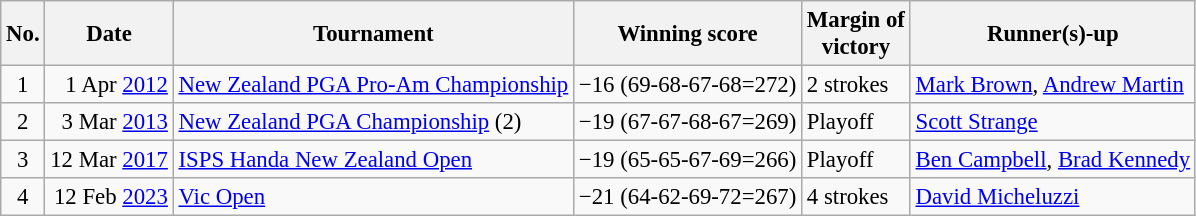<table class="wikitable" style="font-size:95%;">
<tr>
<th>No.</th>
<th>Date</th>
<th>Tournament</th>
<th>Winning score</th>
<th>Margin of<br>victory</th>
<th>Runner(s)-up</th>
</tr>
<tr>
<td align=center>1</td>
<td align=right>1 Apr <a href='#'>2012</a></td>
<td><a href='#'>New Zealand PGA Pro-Am Championship</a></td>
<td>−16 (69-68-67-68=272)</td>
<td>2 strokes</td>
<td> <a href='#'>Mark Brown</a>,  <a href='#'>Andrew Martin</a></td>
</tr>
<tr>
<td align=center>2</td>
<td align=right>3 Mar <a href='#'>2013</a></td>
<td><a href='#'>New Zealand PGA Championship</a> (2)</td>
<td>−19 (67-67-68-67=269)</td>
<td>Playoff</td>
<td> <a href='#'>Scott Strange</a></td>
</tr>
<tr>
<td align=center>3</td>
<td align=right>12 Mar <a href='#'>2017</a></td>
<td><a href='#'>ISPS Handa New Zealand Open</a></td>
<td>−19 (65-65-67-69=266)</td>
<td>Playoff</td>
<td> <a href='#'>Ben Campbell</a>,  <a href='#'>Brad Kennedy</a></td>
</tr>
<tr>
<td align=center>4</td>
<td align=right>12 Feb <a href='#'>2023</a></td>
<td><a href='#'>Vic Open</a></td>
<td>−21 (64-62-69-72=267)</td>
<td>4 strokes</td>
<td> <a href='#'>David Micheluzzi</a></td>
</tr>
</table>
